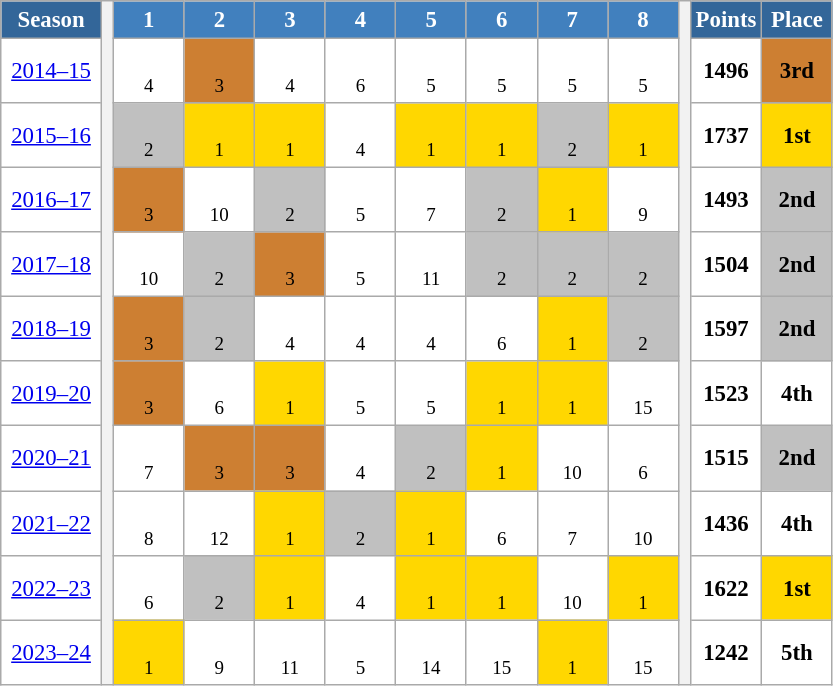<table class="wikitable" style="font-size:95%; text-align:center; border:grey solid 1px; border-collapse:collapse; background:#ffffff;">
<tr>
<th style="background-color:#369; color:white; width:60px">Season</th>
<th rowspan="11" width="1px"></th>
<th style="background-color:#4180be; color:white; width:40px">1</th>
<th style="background-color:#4180be; color:white; width:40px">2</th>
<th style="background-color:#4180be; color:white; width:40px">3</th>
<th style="background-color:#4180be; color:white; width:40px">4</th>
<th style="background-color:#4180be; color:white; width:40px">5</th>
<th style="background-color:#4180be; color:white; width:40px">6</th>
<th style="background-color:#4180be; color:white; width:40px">7</th>
<th style="background-color:#4180be; color:white; width:40px">8</th>
<th rowspan="11" width="1px"></th>
<th style="background-color:#369; color:white; width:40px">Points</th>
<th style="background-color:#369; color:white; width:40px">Place</th>
</tr>
<tr>
<td><a href='#'>2014–15</a></td>
<td><br><small>4</small></td>
<td style="background:#CD7F32;"><br><small>3</small></td>
<td><br><small>4</small></td>
<td><br><small>6</small></td>
<td><br><small>5</small></td>
<td><br><small>5</small></td>
<td><br><small>5</small></td>
<td><br><small>5</small></td>
<td><strong>1496</strong></td>
<td style="background:#CD7F32;"><strong>3rd</strong></td>
</tr>
<tr>
<td><a href='#'>2015–16</a></td>
<td style="background:silver;"><br><small>2</small></td>
<td style="background:gold;"><br><small>1</small></td>
<td style="background:gold;"><br><small>1</small></td>
<td><br><small>4</small></td>
<td style="background:gold;"><br><small>1</small></td>
<td style="background:gold;"><br><small>1</small></td>
<td style="background:silver;"><br><small>2</small></td>
<td style="background:gold;"><br><small>1</small></td>
<td><strong>1737</strong></td>
<td style="background:gold;"><strong>1st</strong></td>
</tr>
<tr>
<td><a href='#'>2016–17</a></td>
<td style="background:#CD7F32;"><br><small>3</small></td>
<td><br><small>10</small></td>
<td style="background:silver;"><br><small>2</small></td>
<td><br><small>5</small></td>
<td><br><small>7</small></td>
<td style="background:silver;"><br><small>2</small></td>
<td style="background:gold;"><br><small>1</small></td>
<td><br><small>9</small></td>
<td><strong>1493</strong></td>
<td style="background:silver;"><strong>2nd</strong></td>
</tr>
<tr>
<td><a href='#'>2017–18</a></td>
<td><br><small>10</small></td>
<td style="background:silver;"><br><small>2</small></td>
<td style="background:#CD7F32;"><br><small>3</small></td>
<td><br><small>5</small></td>
<td><br><small>11</small></td>
<td style="background:silver;"><br><small>2</small></td>
<td style="background:silver;"><br><small>2</small></td>
<td style="background:silver;"><br><small>2</small></td>
<td><strong>1504</strong></td>
<td style="background:silver;"><strong>2nd</strong></td>
</tr>
<tr>
<td><a href='#'>2018–19</a></td>
<td style="background:#CD7F32;"><br><small>3</small></td>
<td style="background:silver;"><br><small>2</small></td>
<td><br><small>4</small></td>
<td><br><small>4</small></td>
<td><br><small>4</small></td>
<td><br><small>6</small></td>
<td style="background:gold;"><br><small>1</small></td>
<td style="background:silver;"><br><small>2</small></td>
<td><strong>1597</strong></td>
<td style="background:silver;"><strong>2nd</strong></td>
</tr>
<tr>
<td><a href='#'>2019–20</a></td>
<td style="background:#CD7F32;"><br><small>3</small></td>
<td><br><small>6</small></td>
<td style="background:gold;"><br><small>1</small></td>
<td><br><small>5</small></td>
<td><br><small>5</small></td>
<td style="background:gold;"><br><small>1</small></td>
<td style="background:gold;"><br><small>1</small></td>
<td><br><small>15</small></td>
<td><strong>1523</strong></td>
<td><strong>4th</strong></td>
</tr>
<tr>
<td><a href='#'>2020–21</a></td>
<td><br><small>7</small></td>
<td style="background:#CD7F32;"><br><small>3</small></td>
<td style="background:#CD7F32;"><br><small>3</small></td>
<td><br><small>4</small></td>
<td style="background:silver;"><br><small>2</small></td>
<td style="background:gold;"><br><small>1</small></td>
<td><br><small>10</small></td>
<td><br><small>6</small></td>
<td><strong>1515</strong></td>
<td style="background:silver;"><strong>2nd</strong></td>
</tr>
<tr>
<td><a href='#'>2021–22</a></td>
<td><br><small>8</small></td>
<td><br><small>12</small></td>
<td style="background:gold;"><br><small>1</small></td>
<td style="background:silver;"><br><small>2</small></td>
<td style="background:gold;"><br><small>1</small></td>
<td><br><small>6</small></td>
<td><br><small>7</small></td>
<td><br><small>10</small></td>
<td><strong>1436</strong></td>
<td><strong>4th</strong></td>
</tr>
<tr>
<td><a href='#'>2022–23</a></td>
<td><br><small>6</small></td>
<td style="background:silver;"><br><small>2</small></td>
<td style="background:gold;"><br><small>1</small></td>
<td><br><small>4</small></td>
<td style="background:gold;"><br><small>1</small></td>
<td style="background:gold;"><br><small>1</small></td>
<td><br><small>10</small></td>
<td style="background:gold;"><br><small>1</small></td>
<td><strong>1622</strong></td>
<td style="background:gold;"><strong>1st</strong></td>
</tr>
<tr>
<td><a href='#'>2023–24</a></td>
<td style="background:gold"><br><small>1</small></td>
<td><br><small>9</small></td>
<td><br><small>11</small></td>
<td><br><small>5</small></td>
<td><br><small>14</small></td>
<td><br><small>15</small></td>
<td style="background:gold"><br><small>1</small></td>
<td><br><small>15</small></td>
<td><strong>1242</strong></td>
<td><strong>5th</strong></td>
</tr>
</table>
